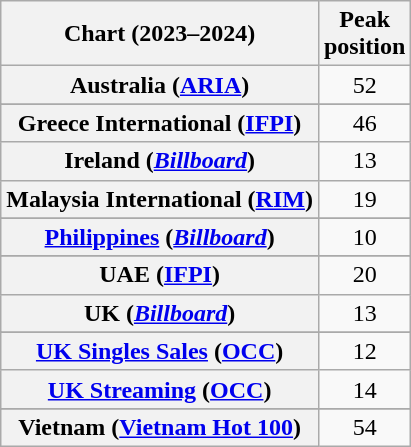<table class="wikitable sortable plainrowheaders" style="text-align:center">
<tr>
<th scope="col">Chart (2023–2024)</th>
<th scope="col">Peak<br>position</th>
</tr>
<tr>
<th scope="row">Australia (<a href='#'>ARIA</a>)</th>
<td>52</td>
</tr>
<tr>
</tr>
<tr>
</tr>
<tr>
</tr>
<tr>
<th scope="row">Greece International (<a href='#'>IFPI</a>)</th>
<td>46</td>
</tr>
<tr>
<th scope="row">Ireland (<em><a href='#'>Billboard</a></em>)</th>
<td>13</td>
</tr>
<tr>
<th scope="row">Malaysia International (<a href='#'>RIM</a>)</th>
<td>19</td>
</tr>
<tr>
</tr>
<tr>
<th scope="row"><a href='#'>Philippines</a> (<em><a href='#'>Billboard</a></em>)</th>
<td>10</td>
</tr>
<tr>
</tr>
<tr>
<th scope="row">UAE (<a href='#'>IFPI</a>)</th>
<td>20</td>
</tr>
<tr>
<th scope="row">UK (<em><a href='#'>Billboard</a></em>)</th>
<td>13</td>
</tr>
<tr>
</tr>
<tr>
<th scope="row"><a href='#'>UK Singles Sales</a> (<a href='#'>OCC</a>)</th>
<td>12</td>
</tr>
<tr>
<th scope="row"><a href='#'>UK Streaming</a> (<a href='#'>OCC</a>)</th>
<td>14</td>
</tr>
<tr>
</tr>
<tr>
</tr>
<tr>
<th scope="row">Vietnam (<a href='#'>Vietnam Hot 100</a>)</th>
<td>54</td>
</tr>
</table>
